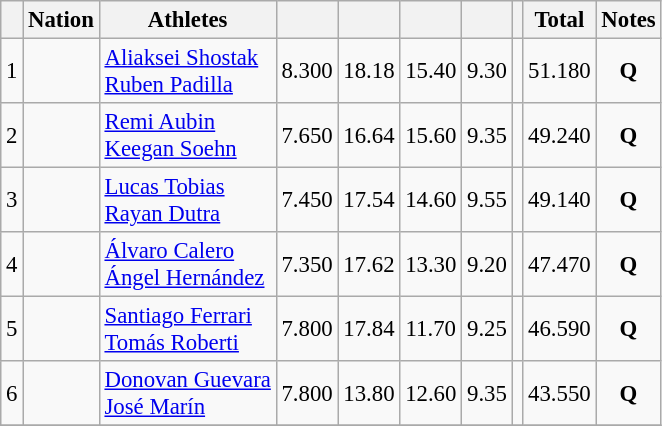<table class="wikitable sortable" style="text-align:center; font-size:95%">
<tr>
<th></th>
<th>Nation</th>
<th>Athletes</th>
<th></th>
<th></th>
<th></th>
<th></th>
<th></th>
<th>Total</th>
<th>Notes</th>
</tr>
<tr>
<td>1</td>
<td align=left></td>
<td align=left><a href='#'>Aliaksei Shostak</a><br><a href='#'>Ruben Padilla</a></td>
<td>8.300</td>
<td>18.18</td>
<td>15.40</td>
<td>9.30</td>
<td></td>
<td>51.180</td>
<td><strong>Q</strong></td>
</tr>
<tr>
<td>2</td>
<td align=left></td>
<td align=left><a href='#'>Remi Aubin</a><br><a href='#'>Keegan Soehn</a></td>
<td>7.650</td>
<td>16.64</td>
<td>15.60</td>
<td>9.35</td>
<td></td>
<td>49.240</td>
<td><strong>Q</strong></td>
</tr>
<tr>
<td>3</td>
<td align=left></td>
<td align=left><a href='#'>Lucas Tobias</a><br><a href='#'>Rayan Dutra</a></td>
<td>7.450</td>
<td>17.54</td>
<td>14.60</td>
<td>9.55</td>
<td></td>
<td>49.140</td>
<td><strong>Q</strong></td>
</tr>
<tr>
<td>4</td>
<td align=left></td>
<td align=left><a href='#'>Álvaro Calero</a><br><a href='#'>Ángel Hernández</a></td>
<td>7.350</td>
<td>17.62</td>
<td>13.30</td>
<td>9.20</td>
<td></td>
<td>47.470</td>
<td><strong>Q</strong></td>
</tr>
<tr>
<td>5</td>
<td align=left></td>
<td align=left><a href='#'>Santiago Ferrari</a><br><a href='#'>Tomás Roberti</a></td>
<td>7.800</td>
<td>17.84</td>
<td>11.70</td>
<td>9.25</td>
<td></td>
<td>46.590</td>
<td><strong>Q</strong></td>
</tr>
<tr>
<td>6</td>
<td align=left></td>
<td align=left><a href='#'>Donovan Guevara</a><br><a href='#'>José Marín</a></td>
<td>7.800</td>
<td>13.80</td>
<td>12.60</td>
<td>9.35</td>
<td></td>
<td>43.550</td>
<td><strong>Q</strong></td>
</tr>
<tr>
</tr>
</table>
